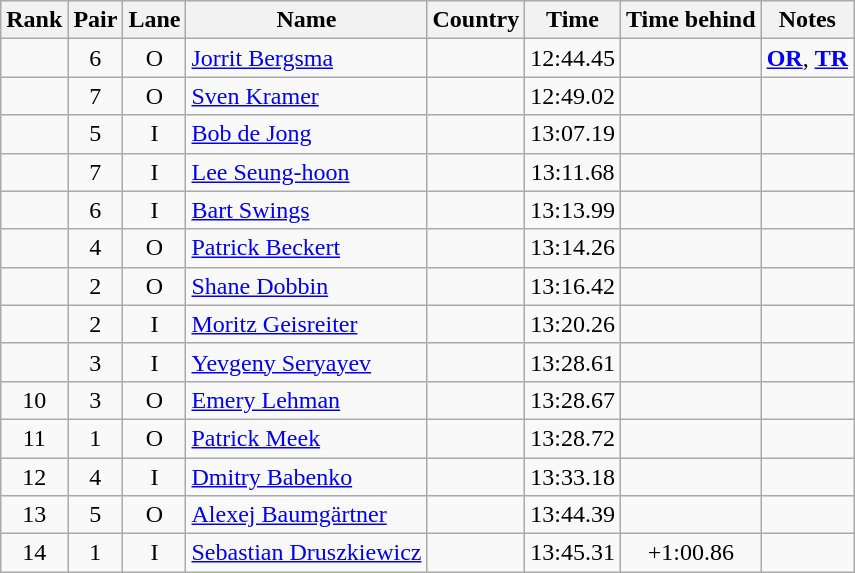<table class="wikitable sortable" style="text-align:center">
<tr>
<th>Rank</th>
<th>Pair</th>
<th>Lane</th>
<th>Name</th>
<th>Country</th>
<th>Time</th>
<th>Time behind</th>
<th>Notes</th>
</tr>
<tr>
<td></td>
<td>6</td>
<td>O</td>
<td align="left"><a href='#'>Jorrit Bergsma</a></td>
<td align="left"></td>
<td>12:44.45</td>
<td></td>
<td><strong><a href='#'>OR</a></strong>, <strong><a href='#'>TR</a></strong></td>
</tr>
<tr>
<td></td>
<td>7</td>
<td>O</td>
<td align="left"><a href='#'>Sven Kramer</a></td>
<td align="left"></td>
<td>12:49.02</td>
<td></td>
<td></td>
</tr>
<tr>
<td></td>
<td>5</td>
<td>I</td>
<td align="left"><a href='#'>Bob de Jong</a></td>
<td align="left"></td>
<td>13:07.19</td>
<td></td>
<td></td>
</tr>
<tr>
<td></td>
<td>7</td>
<td>I</td>
<td align="left"><a href='#'>Lee Seung-hoon</a></td>
<td align="left"></td>
<td>13:11.68</td>
<td></td>
<td></td>
</tr>
<tr>
<td></td>
<td>6</td>
<td>I</td>
<td align="left"><a href='#'>Bart Swings</a></td>
<td align="left"></td>
<td>13:13.99</td>
<td></td>
<td></td>
</tr>
<tr>
<td></td>
<td>4</td>
<td>O</td>
<td align="left"><a href='#'>Patrick Beckert</a></td>
<td align="left"></td>
<td>13:14.26</td>
<td></td>
<td></td>
</tr>
<tr>
<td></td>
<td>2</td>
<td>O</td>
<td align="left"><a href='#'>Shane Dobbin</a></td>
<td align="left"></td>
<td>13:16.42</td>
<td></td>
<td></td>
</tr>
<tr>
<td></td>
<td>2</td>
<td>I</td>
<td align="left"><a href='#'>Moritz Geisreiter</a></td>
<td align="left"></td>
<td>13:20.26</td>
<td></td>
<td></td>
</tr>
<tr>
<td></td>
<td>3</td>
<td>I</td>
<td align="left"><a href='#'>Yevgeny Seryayev</a></td>
<td align="left"></td>
<td>13:28.61</td>
<td></td>
<td></td>
</tr>
<tr>
<td>10</td>
<td>3</td>
<td>O</td>
<td align="left"><a href='#'>Emery Lehman</a></td>
<td align="left"></td>
<td>13:28.67</td>
<td></td>
<td></td>
</tr>
<tr>
<td>11</td>
<td>1</td>
<td>O</td>
<td align="left"><a href='#'>Patrick Meek</a></td>
<td align="left"></td>
<td>13:28.72</td>
<td></td>
<td></td>
</tr>
<tr>
<td>12</td>
<td>4</td>
<td>I</td>
<td align="left"><a href='#'>Dmitry Babenko</a></td>
<td align="left"></td>
<td>13:33.18</td>
<td></td>
<td></td>
</tr>
<tr>
<td>13</td>
<td>5</td>
<td>O</td>
<td align="left"><a href='#'>Alexej Baumgärtner</a></td>
<td align="left"></td>
<td>13:44.39</td>
<td></td>
<td></td>
</tr>
<tr>
<td>14</td>
<td>1</td>
<td>I</td>
<td align="left"><a href='#'>Sebastian Druszkiewicz</a></td>
<td align="left"></td>
<td>13:45.31</td>
<td>+1:00.86</td>
<td></td>
</tr>
</table>
